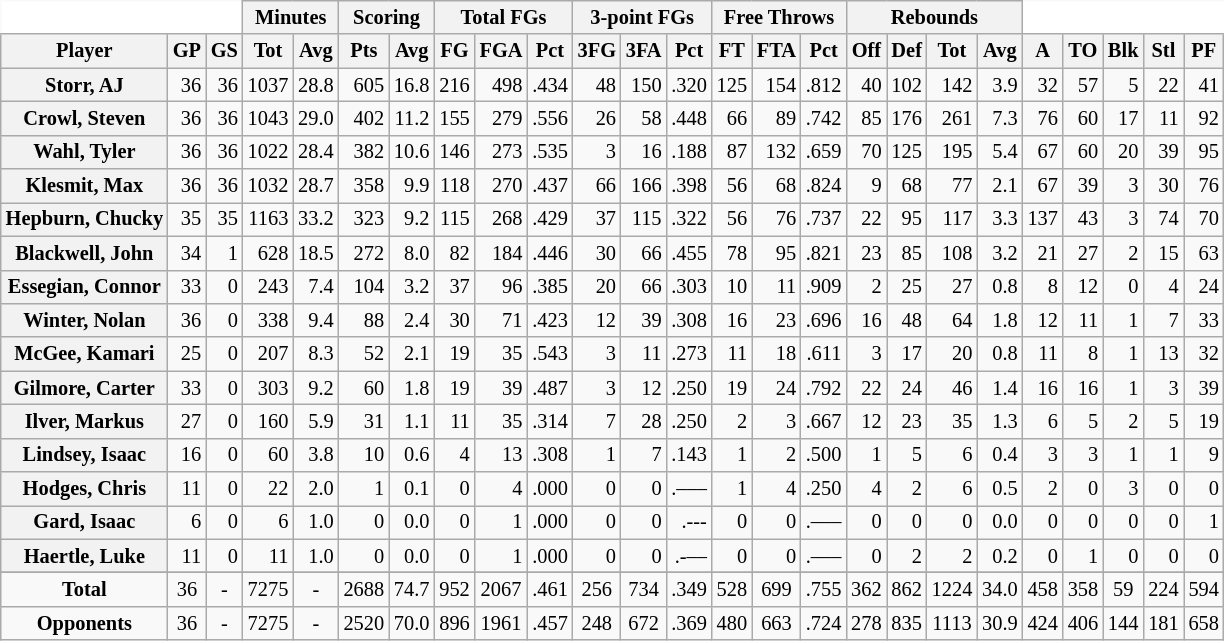<table class="wikitable sortable" border="1" style="font-size:85%;">
<tr>
<th colspan="3" style="border-top-style:hidden; border-left-style:hidden; background: white;"></th>
<th colspan="2" style=>Minutes</th>
<th colspan="2" style=>Scoring</th>
<th colspan="3" style=>Total FGs</th>
<th colspan="3" style=>3-point FGs</th>
<th colspan="3" style=>Free Throws</th>
<th colspan="4" style=>Rebounds</th>
<th colspan="5" style="border-top-style:hidden; border-right-style:hidden; background: white;"></th>
</tr>
<tr>
<th scope="col" style=>Player</th>
<th scope="col" style=>GP</th>
<th scope="col" style=>GS</th>
<th scope="col" style=>Tot</th>
<th scope="col" style=>Avg</th>
<th scope="col" style=>Pts</th>
<th scope="col" style=>Avg</th>
<th scope="col" style=>FG</th>
<th scope="col" style=>FGA</th>
<th scope="col" style=>Pct</th>
<th scope="col" style=>3FG</th>
<th scope="col" style=>3FA</th>
<th scope="col" style=>Pct</th>
<th scope="col" style=>FT</th>
<th scope="col" style=>FTA</th>
<th scope="col" style=>Pct</th>
<th scope="col" style=>Off</th>
<th scope="col" style=>Def</th>
<th scope="col" style=>Tot</th>
<th scope="col" style=>Avg</th>
<th scope="col" style=>A</th>
<th scope="col" style=>TO</th>
<th scope="col" style=>Blk</th>
<th scope="col" style=>Stl</th>
<th scope="col" style=>PF</th>
</tr>
<tr>
<th style=white-space:nowrap>Storr, AJ</th>
<td align="right" style=>36</td>
<td align="right" style=>36</td>
<td align="right">1037</td>
<td align="right">28.8</td>
<td align="right" style=>605</td>
<td align="right" style=>16.8</td>
<td align="right" style=>216</td>
<td align="right" style=>498</td>
<td align="right">.434</td>
<td align="right">48</td>
<td align="right">150</td>
<td align="right">.320</td>
<td align="right" style=>125</td>
<td align="right" style=>154</td>
<td align="right">.812</td>
<td align="right">40</td>
<td align="right">102</td>
<td align="right">142</td>
<td align="right">3.9</td>
<td align="right">32</td>
<td align="right">57</td>
<td align="right">5</td>
<td align="right">22</td>
<td align="right">41</td>
</tr>
<tr>
<th style=white-space:nowrap>Crowl, Steven</th>
<td align="right" style=>36</td>
<td align="right" style=>36</td>
<td align="right">1043</td>
<td align="right">29.0</td>
<td align="right">402</td>
<td align="right">11.2</td>
<td align="right">155</td>
<td align="right">279</td>
<td align="right" style=>.556</td>
<td align="right">26</td>
<td align="right">58</td>
<td align="right">.448</td>
<td align="right">66</td>
<td align="right">89</td>
<td align="right">.742</td>
<td align="right" style=>85</td>
<td align="right" style=>176</td>
<td align="right" style=>261</td>
<td align="right" style=>7.3</td>
<td align="right">76</td>
<td align="right" style=>60</td>
<td align="right">17</td>
<td align="right">11</td>
<td align="right">92</td>
</tr>
<tr>
<th style=white-space:nowrap>Wahl, Tyler</th>
<td align="right" style=>36</td>
<td align="right" style=>36</td>
<td align="right">1022</td>
<td align="right">28.4</td>
<td align="right">382</td>
<td align="right">10.6</td>
<td align="right">146</td>
<td align="right">273</td>
<td align="right">.535</td>
<td align="right">3</td>
<td align="right">16</td>
<td align="right">.188</td>
<td align="right">87</td>
<td align="right">132</td>
<td align="right">.659</td>
<td align="right">70</td>
<td align="right">125</td>
<td align="right">195</td>
<td align="right">5.4</td>
<td align="right">67</td>
<td align="right" style=>60</td>
<td align="right" style=>20</td>
<td align="right">39</td>
<td align="right" style=>95</td>
</tr>
<tr>
<th style=white-space:nowrap>Klesmit, Max</th>
<td align="right" style=>36</td>
<td align="right" style=>36</td>
<td align="right">1032</td>
<td align="right">28.7</td>
<td align="right">358</td>
<td align="right">9.9</td>
<td align="right">118</td>
<td align="right">270</td>
<td align="right">.437</td>
<td align="right" style=>66</td>
<td align="right" style=>166</td>
<td align="right">.398</td>
<td align="right">56</td>
<td align="right">68</td>
<td align="right">.824</td>
<td align="right">9</td>
<td align="right">68</td>
<td align="right">77</td>
<td align="right">2.1</td>
<td align="right">67</td>
<td align="right">39</td>
<td align="right">3</td>
<td align="right">30</td>
<td align="right">76</td>
</tr>
<tr>
<th style=white-space:nowrap>Hepburn, Chucky</th>
<td align="right">35</td>
<td align="right">35</td>
<td align="right" style=>1163</td>
<td align="right" style=>33.2</td>
<td align="right">323</td>
<td align="right">9.2</td>
<td align="right">115</td>
<td align="right">268</td>
<td align="right">.429</td>
<td align="right">37</td>
<td align="right">115</td>
<td align="right">.322</td>
<td align="right">56</td>
<td align="right">76</td>
<td align="right">.737</td>
<td align="right">22</td>
<td align="right">95</td>
<td align="right">117</td>
<td align="right">3.3</td>
<td align="right" style=>137</td>
<td align="right">43</td>
<td align="right">3</td>
<td align="right" style=>74</td>
<td align="right">70</td>
</tr>
<tr>
<th style=white-space:nowrap>Blackwell, John</th>
<td align="right">34</td>
<td align="right">1</td>
<td align="right">628</td>
<td align="right">18.5</td>
<td align="right">272</td>
<td align="right">8.0</td>
<td align="right">82</td>
<td align="right">184</td>
<td align="right">.446</td>
<td align="right">30</td>
<td align="right">66</td>
<td align="right" style=>.455</td>
<td align="right">78</td>
<td align="right">95</td>
<td align="right">.821</td>
<td align="right">23</td>
<td align="right">85</td>
<td align="right">108</td>
<td align="right">3.2</td>
<td align="right">21</td>
<td align="right">27</td>
<td align="right">2</td>
<td align="right">15</td>
<td align="right">63</td>
</tr>
<tr>
<th style=white-space:nowrap>Essegian, Connor</th>
<td align="right">33</td>
<td align="right">0</td>
<td align="right">243</td>
<td align="right">7.4</td>
<td align="right">104</td>
<td align="right">3.2</td>
<td align="right">37</td>
<td align="right">96</td>
<td align="right">.385</td>
<td align="right">20</td>
<td align="right">66</td>
<td align="right">.303</td>
<td align="right">10</td>
<td align="right">11</td>
<td align="right" style=>.909</td>
<td align="right">2</td>
<td align="right">25</td>
<td align="right">27</td>
<td align="right">0.8</td>
<td align="right">8</td>
<td align="right">12</td>
<td align="right">0</td>
<td align="right">4</td>
<td align="right">24</td>
</tr>
<tr>
<th style=white-space:nowrap>Winter, Nolan</th>
<td align="right" style=>36</td>
<td align="right">0</td>
<td align="right">338</td>
<td align="right">9.4</td>
<td align="right">88</td>
<td align="right">2.4</td>
<td align="right">30</td>
<td align="right">71</td>
<td align="right">.423</td>
<td align="right">12</td>
<td align="right">39</td>
<td align="right">.308</td>
<td align="right">16</td>
<td align="right">23</td>
<td align="right">.696</td>
<td align="right">16</td>
<td align="right">48</td>
<td align="right">64</td>
<td align="right">1.8</td>
<td align="right">12</td>
<td align="right">11</td>
<td align="right">1</td>
<td align="right">7</td>
<td align="right">33</td>
</tr>
<tr>
<th style=white-space:nowrap>McGee, Kamari</th>
<td align="right">25</td>
<td align="right">0</td>
<td align="right">207</td>
<td align="right">8.3</td>
<td align="right">52</td>
<td align="right">2.1</td>
<td align="right">19</td>
<td align="right">35</td>
<td align="right">.543</td>
<td align="right">3</td>
<td align="right">11</td>
<td align="right">.273</td>
<td align="right">11</td>
<td align="right">18</td>
<td align="right">.611</td>
<td align="right">3</td>
<td align="right">17</td>
<td align="right">20</td>
<td align="right">0.8</td>
<td align="right">11</td>
<td align="right">8</td>
<td align="right">1</td>
<td align="right">13</td>
<td align="right">32</td>
</tr>
<tr>
<th style=white-space:nowrap>Gilmore, Carter</th>
<td align="right">33</td>
<td align="right">0</td>
<td align="right">303</td>
<td align="right">9.2</td>
<td align="right">60</td>
<td align="right">1.8</td>
<td align="right">19</td>
<td align="right">39</td>
<td align="right">.487</td>
<td align="right">3</td>
<td align="right">12</td>
<td align="right">.250</td>
<td align="right">19</td>
<td align="right">24</td>
<td align="right">.792</td>
<td align="right">22</td>
<td align="right">24</td>
<td align="right">46</td>
<td align="right">1.4</td>
<td align="right">16</td>
<td align="right">16</td>
<td align="right">1</td>
<td align="right">3</td>
<td align="right">39</td>
</tr>
<tr>
<th style=white-space:nowrap>Ilver, Markus</th>
<td align="right">27</td>
<td align="right">0</td>
<td align="right">160</td>
<td align="right">5.9</td>
<td align="right">31</td>
<td align="right">1.1</td>
<td align="right">11</td>
<td align="right">35</td>
<td align="right">.314</td>
<td align="right">7</td>
<td align="right">28</td>
<td align="right">.250</td>
<td align="right">2</td>
<td align="right">3</td>
<td align="right">.667</td>
<td align="right">12</td>
<td align="right">23</td>
<td align="right">35</td>
<td align="right">1.3</td>
<td align="right">6</td>
<td align="right">5</td>
<td align="right">2</td>
<td align="right">5</td>
<td align="right">19</td>
</tr>
<tr>
<th style=white-space:nowrap>Lindsey, Isaac</th>
<td align="right">16</td>
<td align="right">0</td>
<td align="right">60</td>
<td align="right">3.8</td>
<td align="right">10</td>
<td align="right">0.6</td>
<td align="right">4</td>
<td align="right">13</td>
<td align="right">.308</td>
<td align="right">1</td>
<td align="right">7</td>
<td align="right">.143</td>
<td align="right">1</td>
<td align="right">2</td>
<td align="right">.500</td>
<td align="right">1</td>
<td align="right">5</td>
<td align="right">6</td>
<td align="right">0.4</td>
<td align="right">3</td>
<td align="right">3</td>
<td align="right">1</td>
<td align="right">1</td>
<td align="right">9</td>
</tr>
<tr>
<th style=white-space:nowrap>Hodges, Chris</th>
<td align="right">11</td>
<td align="right">0</td>
<td align="right">22</td>
<td align="right">2.0</td>
<td align="right">1</td>
<td align="right">0.1</td>
<td align="right">0</td>
<td align="right">4</td>
<td align="right">.000</td>
<td align="right">0</td>
<td align="right">0</td>
<td align="right">.–––</td>
<td align="right">1</td>
<td align="right">4</td>
<td align="right">.250</td>
<td align="right">4</td>
<td align="right">2</td>
<td align="right">6</td>
<td align="right">0.5</td>
<td align="right">2</td>
<td align="right">0</td>
<td align="right">3</td>
<td align="right">0</td>
<td align="right">0</td>
</tr>
<tr>
<th style=white-space:nowrap>Gard, Isaac</th>
<td align="right">6</td>
<td align="right">0</td>
<td align="right">6</td>
<td align="right">1.0</td>
<td align="right">0</td>
<td align="right">0.0</td>
<td align="right">0</td>
<td align="right">1</td>
<td align="right">.000</td>
<td align="right">0</td>
<td align="right">0</td>
<td align="right">.---</td>
<td align="right">0</td>
<td align="right">0</td>
<td align="right">.–––</td>
<td align="right">0</td>
<td align="right">0</td>
<td align="right">0</td>
<td align="right">0.0</td>
<td align="right">0</td>
<td align="right">0</td>
<td align="right">0</td>
<td align="right">0</td>
<td align="right">1</td>
</tr>
<tr>
<th style=white-space:nowrap>Haertle, Luke</th>
<td align="right">11</td>
<td align="right">0</td>
<td align="right">11</td>
<td align="right">1.0</td>
<td align="right">0</td>
<td align="right">0.0</td>
<td align="right">0</td>
<td align="right">1</td>
<td align="right">.000</td>
<td align="right">0</td>
<td align="right">0</td>
<td align="right">.-––</td>
<td align="right">0</td>
<td align="right">0</td>
<td align="right">.–––</td>
<td align="right">0</td>
<td align="right">2</td>
<td align="right">2</td>
<td align="right">0.2</td>
<td align="right">0</td>
<td align="right">1</td>
<td align="right">0</td>
<td align="right">0</td>
<td align="right">0</td>
</tr>
<tr>
</tr>
<tr class="sortbottom">
<td align="center" style=><strong>Total</strong></td>
<td align="center" style=>36</td>
<td align="center" style=>-</td>
<td align="center" style=>7275</td>
<td align="center" style=>-</td>
<td align="center" style=>2688</td>
<td align="center" style=>74.7</td>
<td align="center" style=>952</td>
<td align="center" style=>2067</td>
<td align="center" style=>.461</td>
<td align="center" style=>256</td>
<td align="center" style=>734</td>
<td align="center" style=>.349</td>
<td align="center" style=>528</td>
<td align="center" style=>699</td>
<td align="center" style=>.755</td>
<td align="center" style=>362</td>
<td align="center" style=>862</td>
<td align="center" style=>1224</td>
<td align="center" style=>34.0</td>
<td align="center" style=>458</td>
<td align="center" style=>358</td>
<td align="center" style=>59</td>
<td align="center" style=>224</td>
<td align="center" style=>594</td>
</tr>
<tr class="sortbottom">
<td align="center"><strong>Opponents</strong></td>
<td align="center">36</td>
<td align="center">-</td>
<td align="center">7275</td>
<td align="center">-</td>
<td align="center">2520</td>
<td align="center">70.0</td>
<td align="center">896</td>
<td align="center">1961</td>
<td align="center">.457</td>
<td align="center">248</td>
<td align="center">672</td>
<td align="center">.369</td>
<td align="center">480</td>
<td align="center">663</td>
<td align="center">.724</td>
<td align="center">278</td>
<td align="center">835</td>
<td align="center">1113</td>
<td align="center">30.9</td>
<td align="center">424</td>
<td align="center">406</td>
<td align="center">144</td>
<td align="center">181</td>
<td align="center">658</td>
</tr>
</table>
